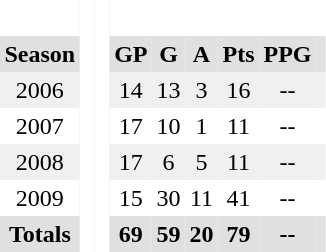<table BORDER="0" CELLPADDING="3" CELLSPACING="0">
<tr ALIGN="center" bgcolor="#e0e0e0">
<th colspan="1" bgcolor="#ffffff"> </th>
<th rowspan="99" bgcolor="#ffffff"> </th>
<th rowspan="99" bgcolor="#ffffff"> </th>
</tr>
<tr ALIGN="center" bgcolor="#e0e0e0">
<th>Season</th>
<th>GP</th>
<th>G</th>
<th>A</th>
<th>Pts</th>
<th>PPG</th>
<th></th>
</tr>
<tr ALIGN="center" bgcolor="#f0f0f0">
<td>2006</td>
<td>14</td>
<td>13</td>
<td>3</td>
<td>16</td>
<td>--</td>
<td></td>
</tr>
<tr ALIGN="center">
<td>2007</td>
<td>17</td>
<td>10</td>
<td>1</td>
<td>11</td>
<td>--</td>
<td></td>
</tr>
<tr ALIGN="center" bgcolor="#f0f0f0">
<td>2008</td>
<td>17</td>
<td>6</td>
<td>5</td>
<td>11</td>
<td>--</td>
<td></td>
</tr>
<tr ALIGN="center">
<td>2009</td>
<td>15</td>
<td>30</td>
<td>11</td>
<td>41</td>
<td>--</td>
<td></td>
</tr>
<tr ALIGN="center" bgcolor="#e0e0e0">
<th colspan="1.5">Totals</th>
<th>69</th>
<th>59</th>
<th>20</th>
<th>79</th>
<th>--</th>
<th></th>
</tr>
</table>
